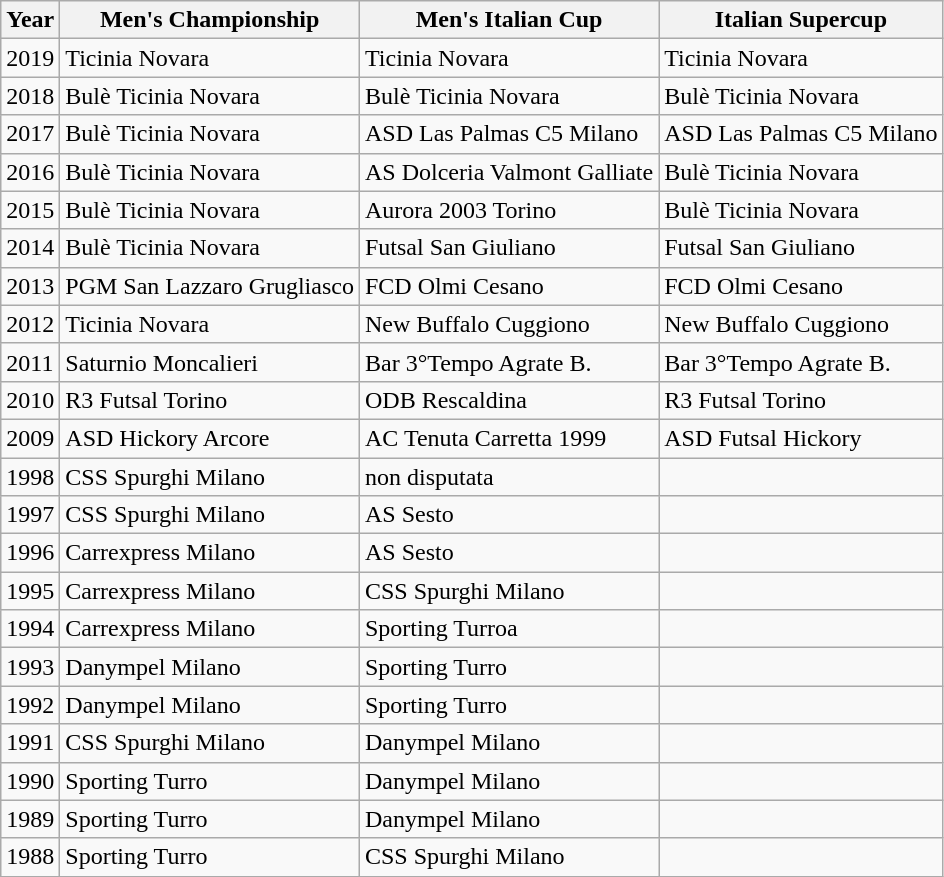<table class="wikitable">
<tr>
<th>Year</th>
<th>Men's Championship</th>
<th>Men's Italian Cup</th>
<th>Italian Supercup</th>
</tr>
<tr>
<td>2019</td>
<td>Ticinia Novara</td>
<td>Ticinia Novara</td>
<td>Ticinia Novara</td>
</tr>
<tr>
<td>2018</td>
<td>Bulè Ticinia Novara</td>
<td>Bulè Ticinia Novara</td>
<td>Bulè Ticinia Novara</td>
</tr>
<tr>
<td>2017</td>
<td>Bulè Ticinia Novara</td>
<td>ASD Las Palmas C5 Milano</td>
<td>ASD Las Palmas C5 Milano</td>
</tr>
<tr>
<td>2016</td>
<td>Bulè Ticinia Novara</td>
<td>AS Dolceria Valmont Galliate</td>
<td>Bulè Ticinia Novara</td>
</tr>
<tr>
<td>2015</td>
<td>Bulè Ticinia Novara</td>
<td>Aurora 2003 Torino</td>
<td>Bulè Ticinia Novara</td>
</tr>
<tr>
<td>2014</td>
<td>Bulè Ticinia Novara</td>
<td>Futsal San Giuliano</td>
<td>Futsal San Giuliano</td>
</tr>
<tr>
<td>2013</td>
<td>PGM San Lazzaro Grugliasco</td>
<td>FCD Olmi Cesano</td>
<td>FCD Olmi Cesano</td>
</tr>
<tr>
<td>2012</td>
<td>Ticinia Novara</td>
<td>New Buffalo Cuggiono</td>
<td>New Buffalo Cuggiono</td>
</tr>
<tr>
<td>2011</td>
<td>Saturnio Moncalieri</td>
<td>Bar 3°Tempo Agrate B.</td>
<td>Bar 3°Tempo Agrate B.</td>
</tr>
<tr>
<td>2010</td>
<td>R3 Futsal Torino</td>
<td>ODB Rescaldina</td>
<td>R3 Futsal Torino</td>
</tr>
<tr>
<td>2009</td>
<td>ASD Hickory Arcore</td>
<td>AC Tenuta Carretta 1999</td>
<td>ASD Futsal Hickory</td>
</tr>
<tr>
<td>1998</td>
<td>CSS Spurghi Milano</td>
<td>non disputata</td>
<td></td>
</tr>
<tr>
<td>1997</td>
<td>CSS Spurghi Milano</td>
<td>AS Sesto</td>
<td></td>
</tr>
<tr>
<td>1996</td>
<td>Carrexpress Milano</td>
<td>AS Sesto</td>
<td></td>
</tr>
<tr>
<td>1995</td>
<td>Carrexpress Milano</td>
<td>CSS Spurghi Milano</td>
<td></td>
</tr>
<tr>
<td>1994</td>
<td>Carrexpress Milano</td>
<td>Sporting Turroa</td>
<td></td>
</tr>
<tr>
<td>1993</td>
<td>Danympel Milano</td>
<td>Sporting Turro</td>
<td></td>
</tr>
<tr>
<td>1992</td>
<td>Danympel Milano</td>
<td>Sporting Turro</td>
<td></td>
</tr>
<tr>
<td>1991</td>
<td>CSS Spurghi Milano</td>
<td>Danympel Milano</td>
<td></td>
</tr>
<tr>
<td>1990</td>
<td>Sporting Turro</td>
<td>Danympel Milano</td>
<td></td>
</tr>
<tr>
<td>1989</td>
<td>Sporting Turro</td>
<td>Danympel Milano</td>
<td></td>
</tr>
<tr>
<td>1988</td>
<td>Sporting Turro</td>
<td>CSS Spurghi Milano</td>
<td></td>
</tr>
</table>
